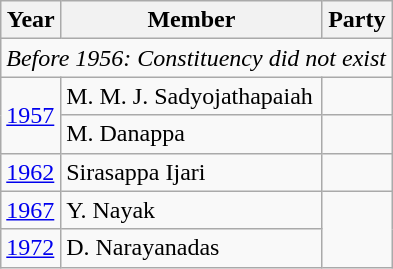<table class="wikitable">
<tr>
<th>Year</th>
<th>Member</th>
<th colspan="2">Party</th>
</tr>
<tr>
<td colspan=4><em>Before 1956: Constituency did not exist</em></td>
</tr>
<tr>
<td rowspan=2><a href='#'>1957</a></td>
<td>M. M. J. Sadyojathapaiah</td>
<td></td>
</tr>
<tr>
<td>M. Danappa</td>
</tr>
<tr>
<td><a href='#'>1962</a></td>
<td>Sirasappa Ijari</td>
<td></td>
</tr>
<tr>
<td><a href='#'>1967</a></td>
<td>Y. Nayak</td>
</tr>
<tr>
<td><a href='#'>1972</a></td>
<td>D. Narayanadas</td>
</tr>
</table>
